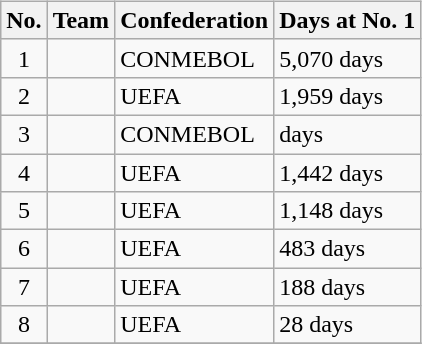<table style="float:right; margin-left:1em">
<tr>
<td style="vertical-align:top"><br><table class="wikitable">
<tr>
<th>No.</th>
<th>Team</th>
<th>Confederation</th>
<th>Days at No. 1</th>
</tr>
<tr>
<td style="text-align:center">1</td>
<td></td>
<td>CONMEBOL</td>
<td>5,070 days</td>
</tr>
<tr>
<td style="text-align:center">2</td>
<td></td>
<td>UEFA</td>
<td>1,959 days</td>
</tr>
<tr>
<td style="text-align:center">3</td>
<td></td>
<td>CONMEBOL</td>
<td> days</td>
</tr>
<tr>
<td style="text-align:center">4</td>
<td></td>
<td>UEFA</td>
<td>1,442 days</td>
</tr>
<tr>
<td style="text-align:center">5</td>
<td></td>
<td>UEFA</td>
<td>1,148 days</td>
</tr>
<tr>
<td style="text-align:center">6</td>
<td></td>
<td>UEFA</td>
<td>483 days</td>
</tr>
<tr>
<td style="text-align:center">7</td>
<td></td>
<td>UEFA</td>
<td>188 days</td>
</tr>
<tr>
<td style="text-align:center">8</td>
<td></td>
<td>UEFA</td>
<td>28 days</td>
</tr>
<tr>
</tr>
</table>
</td>
</tr>
</table>
